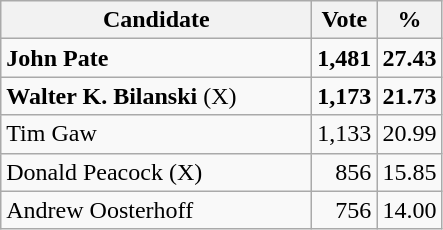<table class="wikitable">
<tr>
<th bgcolor="#DDDDFF" width="200px">Candidate</th>
<th bgcolor="#DDDDFF">Vote</th>
<th bgcolor="#DDDDFF">%</th>
</tr>
<tr>
<td><strong>John Pate</strong></td>
<td style="text-align: right;"><strong>1,481</strong></td>
<td style="text-align: right;"><strong>27.43</strong></td>
</tr>
<tr>
<td><strong>Walter K. Bilanski</strong> (X)</td>
<td style="text-align: right;"><strong>1,173</strong></td>
<td style="text-align: right;"><strong>21.73</strong></td>
</tr>
<tr>
<td>Tim Gaw</td>
<td style="text-align: right;">1,133</td>
<td style="text-align: right;">20.99</td>
</tr>
<tr>
<td>Donald Peacock (X)</td>
<td style="text-align: right;">856</td>
<td style="text-align: right;">15.85</td>
</tr>
<tr>
<td>Andrew Oosterhoff</td>
<td style="text-align: right;">756</td>
<td style="text-align: right;">14.00</td>
</tr>
</table>
